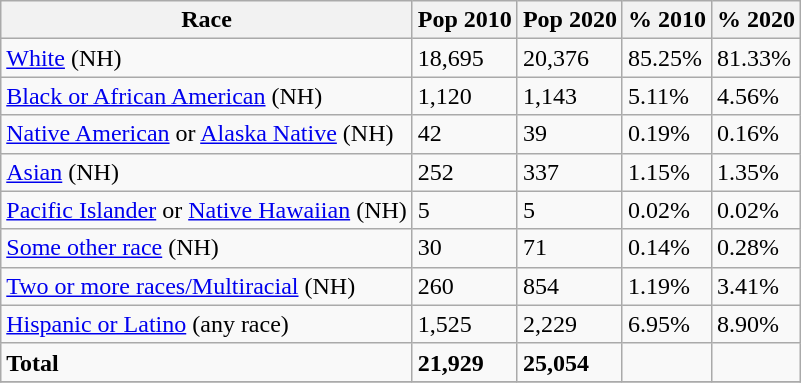<table class="wikitable">
<tr>
<th>Race</th>
<th>Pop 2010</th>
<th>Pop 2020</th>
<th>% 2010</th>
<th>% 2020</th>
</tr>
<tr>
<td><a href='#'>White</a> (NH)</td>
<td>18,695</td>
<td>20,376</td>
<td>85.25%</td>
<td>81.33%</td>
</tr>
<tr>
<td><a href='#'>Black or African American</a> (NH)</td>
<td>1,120</td>
<td>1,143</td>
<td>5.11%</td>
<td>4.56%</td>
</tr>
<tr>
<td><a href='#'>Native American</a> or <a href='#'>Alaska Native</a> (NH)</td>
<td>42</td>
<td>39</td>
<td>0.19%</td>
<td>0.16%</td>
</tr>
<tr>
<td><a href='#'>Asian</a> (NH)</td>
<td>252</td>
<td>337</td>
<td>1.15%</td>
<td>1.35%</td>
</tr>
<tr>
<td><a href='#'>Pacific Islander</a> or <a href='#'>Native Hawaiian</a> (NH)</td>
<td>5</td>
<td>5</td>
<td>0.02%</td>
<td>0.02%</td>
</tr>
<tr>
<td><a href='#'>Some other race</a> (NH)</td>
<td>30</td>
<td>71</td>
<td>0.14%</td>
<td>0.28%</td>
</tr>
<tr>
<td><a href='#'>Two or more races/Multiracial</a> (NH)</td>
<td>260</td>
<td>854</td>
<td>1.19%</td>
<td>3.41%</td>
</tr>
<tr>
<td><a href='#'>Hispanic or Latino</a> (any race)</td>
<td>1,525</td>
<td>2,229</td>
<td>6.95%</td>
<td>8.90%</td>
</tr>
<tr>
<td><strong>Total</strong></td>
<td><strong>21,929</strong></td>
<td><strong>25,054</strong></td>
<td></td>
<td></td>
</tr>
<tr>
</tr>
</table>
